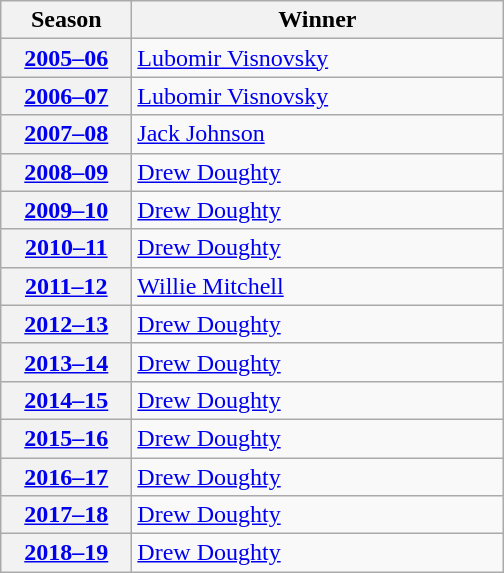<table class="wikitable">
<tr>
<th scope="col" style="width:5em">Season</th>
<th scope="col" style="width:15em">Winner</th>
</tr>
<tr>
<th scope="row"><a href='#'>2005–06</a></th>
<td><a href='#'>Lubomir Visnovsky</a></td>
</tr>
<tr>
<th scope="row"><a href='#'>2006–07</a></th>
<td><a href='#'>Lubomir Visnovsky</a></td>
</tr>
<tr>
<th scope="row"><a href='#'>2007–08</a></th>
<td><a href='#'>Jack Johnson</a></td>
</tr>
<tr>
<th scope="row"><a href='#'>2008–09</a></th>
<td><a href='#'>Drew Doughty</a></td>
</tr>
<tr>
<th scope="row"><a href='#'>2009–10</a></th>
<td><a href='#'>Drew Doughty</a></td>
</tr>
<tr>
<th scope="row"><a href='#'>2010–11</a></th>
<td><a href='#'>Drew Doughty</a></td>
</tr>
<tr>
<th scope="row"><a href='#'>2011–12</a></th>
<td><a href='#'>Willie Mitchell</a></td>
</tr>
<tr>
<th scope="row"><a href='#'>2012–13</a></th>
<td><a href='#'>Drew Doughty</a></td>
</tr>
<tr>
<th scope="row"><a href='#'>2013–14</a></th>
<td><a href='#'>Drew Doughty</a></td>
</tr>
<tr>
<th scope="row"><a href='#'>2014–15</a></th>
<td><a href='#'>Drew Doughty</a></td>
</tr>
<tr>
<th scope="row"><a href='#'>2015–16</a></th>
<td><a href='#'>Drew Doughty</a></td>
</tr>
<tr>
<th scope="row"><a href='#'>2016–17</a></th>
<td><a href='#'>Drew Doughty</a></td>
</tr>
<tr>
<th scope="row"><a href='#'>2017–18</a></th>
<td><a href='#'>Drew Doughty</a></td>
</tr>
<tr>
<th scope="row"><a href='#'>2018–19</a></th>
<td><a href='#'>Drew Doughty</a></td>
</tr>
</table>
